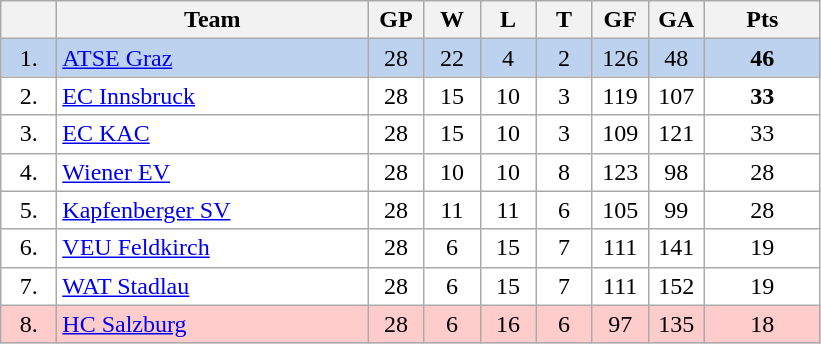<table class="wikitable">
<tr>
<th width="30"></th>
<th width="200">Team</th>
<th width="30">GP</th>
<th width="30">W</th>
<th width="30">L</th>
<th width="30">T</th>
<th width="30">GF</th>
<th width="30">GA</th>
<th width="70">Pts</th>
</tr>
<tr bgcolor="#BCD2EE" align="center">
<td>1.</td>
<td align="left"><a href='#'>ATSE Graz</a></td>
<td>28</td>
<td>22</td>
<td>4</td>
<td>2</td>
<td>126</td>
<td>48</td>
<td><strong>46</strong></td>
</tr>
<tr bgcolor="#FFFFFF" align="center">
<td>2.</td>
<td align="left"><a href='#'>EC Innsbruck</a></td>
<td>28</td>
<td>15</td>
<td>10</td>
<td>3</td>
<td>119</td>
<td>107</td>
<td><strong>33<em></td>
</tr>
<tr bgcolor="#FFFFFF" align="center">
<td>3.</td>
<td align="left"><a href='#'>EC KAC</a></td>
<td>28</td>
<td>15</td>
<td>10</td>
<td>3</td>
<td>109</td>
<td>121</td>
<td></strong>33<strong></td>
</tr>
<tr bgcolor="#FFFFFF" align="center">
<td>4.</td>
<td align="left"><a href='#'>Wiener EV</a></td>
<td>28</td>
<td>10</td>
<td>10</td>
<td>8</td>
<td>123</td>
<td>98</td>
<td></strong>28<strong></td>
</tr>
<tr bgcolor="#FFFFFF" align="center">
<td>5.</td>
<td align="left"><a href='#'>Kapfenberger SV</a></td>
<td>28</td>
<td>11</td>
<td>11</td>
<td>6</td>
<td>105</td>
<td>99</td>
<td></strong>28<strong></td>
</tr>
<tr bgcolor="#FFFFFF" align="center">
<td>6.</td>
<td align="left"><a href='#'>VEU Feldkirch</a></td>
<td>28</td>
<td>6</td>
<td>15</td>
<td>7</td>
<td>111</td>
<td>141</td>
<td></strong>19<strong></td>
</tr>
<tr bgcolor="#FFFFFF" align="center">
<td>7.</td>
<td align="left"><a href='#'>WAT Stadlau</a></td>
<td>28</td>
<td>6</td>
<td>15</td>
<td>7</td>
<td>111</td>
<td>152</td>
<td></strong>19<strong></td>
</tr>
<tr bgcolor="#FFCCCC" align="center">
<td>8.</td>
<td align="left"><a href='#'>HC Salzburg</a></td>
<td>28</td>
<td>6</td>
<td>16</td>
<td>6</td>
<td>97</td>
<td>135</td>
<td></strong>18<strong></td>
</tr>
</table>
